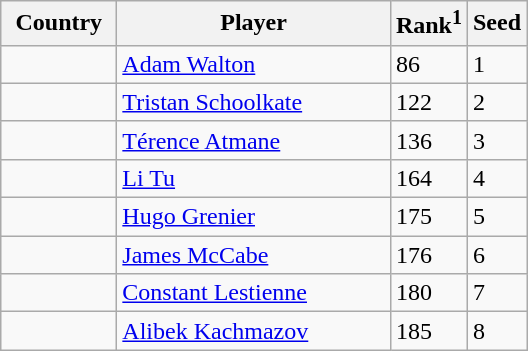<table class="sortable wikitable">
<tr>
<th width="70">Country</th>
<th width="175">Player</th>
<th>Rank<sup>1</sup></th>
<th>Seed</th>
</tr>
<tr>
<td></td>
<td><a href='#'>Adam Walton</a></td>
<td>86</td>
<td>1</td>
</tr>
<tr>
<td></td>
<td><a href='#'>Tristan Schoolkate</a></td>
<td>122</td>
<td>2</td>
</tr>
<tr>
<td></td>
<td><a href='#'>Térence Atmane</a></td>
<td>136</td>
<td>3</td>
</tr>
<tr>
<td></td>
<td><a href='#'>Li Tu</a></td>
<td>164</td>
<td>4</td>
</tr>
<tr>
<td></td>
<td><a href='#'>Hugo Grenier</a></td>
<td>175</td>
<td>5</td>
</tr>
<tr>
<td></td>
<td><a href='#'>James McCabe</a></td>
<td>176</td>
<td>6</td>
</tr>
<tr>
<td></td>
<td><a href='#'>Constant Lestienne</a></td>
<td>180</td>
<td>7</td>
</tr>
<tr>
<td></td>
<td><a href='#'>Alibek Kachmazov</a></td>
<td>185</td>
<td>8</td>
</tr>
</table>
